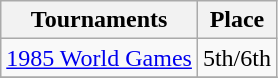<table class="wikitable collapsible">
<tr>
<th>Tournaments</th>
<th>Place</th>
</tr>
<tr>
<td><a href='#'>1985 World Games</a></td>
<td>5th/6th</td>
</tr>
<tr>
</tr>
</table>
